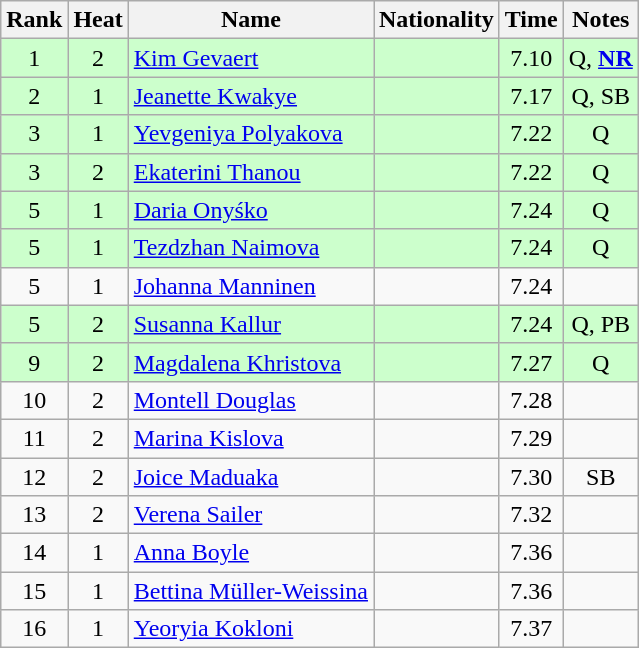<table class="wikitable sortable" style="text-align:center">
<tr>
<th>Rank</th>
<th>Heat</th>
<th>Name</th>
<th>Nationality</th>
<th>Time</th>
<th>Notes</th>
</tr>
<tr bgcolor=ccffcc>
<td>1</td>
<td>2</td>
<td align="left"><a href='#'>Kim Gevaert</a></td>
<td align=left></td>
<td>7.10</td>
<td>Q, <strong><a href='#'>NR</a></strong></td>
</tr>
<tr bgcolor=ccffcc>
<td>2</td>
<td>1</td>
<td align="left"><a href='#'>Jeanette Kwakye</a></td>
<td align=left></td>
<td>7.17</td>
<td>Q, SB</td>
</tr>
<tr bgcolor=ccffcc>
<td>3</td>
<td>1</td>
<td align="left"><a href='#'>Yevgeniya Polyakova</a></td>
<td align=left></td>
<td>7.22</td>
<td>Q</td>
</tr>
<tr bgcolor=ccffcc>
<td>3</td>
<td>2</td>
<td align="left"><a href='#'>Ekaterini Thanou</a></td>
<td align=left></td>
<td>7.22</td>
<td>Q</td>
</tr>
<tr bgcolor=ccffcc>
<td>5</td>
<td>1</td>
<td align="left"><a href='#'>Daria Onyśko</a></td>
<td align=left></td>
<td>7.24</td>
<td>Q</td>
</tr>
<tr bgcolor=ccffcc>
<td>5</td>
<td>1</td>
<td align="left"><a href='#'>Tezdzhan Naimova</a></td>
<td align=left></td>
<td>7.24</td>
<td>Q</td>
</tr>
<tr>
<td>5</td>
<td>1</td>
<td align="left"><a href='#'>Johanna Manninen</a></td>
<td align=left></td>
<td>7.24</td>
<td></td>
</tr>
<tr bgcolor=ccffcc>
<td>5</td>
<td>2</td>
<td align="left"><a href='#'>Susanna Kallur</a></td>
<td align=left></td>
<td>7.24</td>
<td>Q, PB</td>
</tr>
<tr bgcolor=ccffcc>
<td>9</td>
<td>2</td>
<td align="left"><a href='#'>Magdalena Khristova</a></td>
<td align=left></td>
<td>7.27</td>
<td>Q</td>
</tr>
<tr>
<td>10</td>
<td>2</td>
<td align="left"><a href='#'>Montell Douglas</a></td>
<td align=left></td>
<td>7.28</td>
<td></td>
</tr>
<tr>
<td>11</td>
<td>2</td>
<td align="left"><a href='#'>Marina Kislova</a></td>
<td align=left></td>
<td>7.29</td>
<td></td>
</tr>
<tr>
<td>12</td>
<td>2</td>
<td align="left"><a href='#'>Joice Maduaka</a></td>
<td align=left></td>
<td>7.30</td>
<td>SB</td>
</tr>
<tr>
<td>13</td>
<td>2</td>
<td align="left"><a href='#'>Verena Sailer</a></td>
<td align=left></td>
<td>7.32</td>
<td></td>
</tr>
<tr>
<td>14</td>
<td>1</td>
<td align="left"><a href='#'>Anna Boyle</a></td>
<td align=left></td>
<td>7.36</td>
<td></td>
</tr>
<tr>
<td>15</td>
<td>1</td>
<td align="left"><a href='#'>Bettina Müller-Weissina</a></td>
<td align=left></td>
<td>7.36</td>
<td></td>
</tr>
<tr>
<td>16</td>
<td>1</td>
<td align="left"><a href='#'>Yeoryia Kokloni</a></td>
<td align=left></td>
<td>7.37</td>
<td></td>
</tr>
</table>
